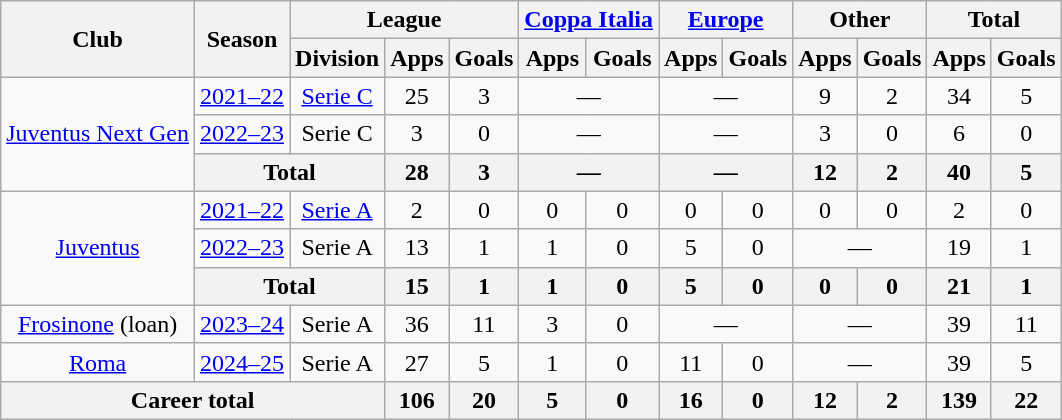<table class="wikitable" style="text-align:center">
<tr>
<th rowspan="2">Club</th>
<th rowspan="2">Season</th>
<th colspan="3">League</th>
<th colspan="2"><a href='#'>Coppa Italia</a></th>
<th colspan="2"><a href='#'>Europe</a></th>
<th colspan="2">Other</th>
<th colspan="2">Total</th>
</tr>
<tr>
<th>Division</th>
<th>Apps</th>
<th>Goals</th>
<th>Apps</th>
<th>Goals</th>
<th>Apps</th>
<th>Goals</th>
<th>Apps</th>
<th>Goals</th>
<th>Apps</th>
<th>Goals</th>
</tr>
<tr>
<td rowspan="3"><a href='#'>Juventus Next Gen</a></td>
<td><a href='#'>2021–22</a></td>
<td><a href='#'>Serie C</a></td>
<td>25</td>
<td>3</td>
<td colspan="2">—</td>
<td colspan="2">—</td>
<td>9</td>
<td>2</td>
<td>34</td>
<td>5</td>
</tr>
<tr>
<td><a href='#'>2022–23</a></td>
<td>Serie C</td>
<td>3</td>
<td>0</td>
<td colspan="2">—</td>
<td colspan="2">—</td>
<td>3</td>
<td>0</td>
<td>6</td>
<td>0</td>
</tr>
<tr>
<th colspan="2">Total</th>
<th>28</th>
<th>3</th>
<th colspan="2">—</th>
<th colspan="2">—</th>
<th>12</th>
<th>2</th>
<th>40</th>
<th>5</th>
</tr>
<tr>
<td rowspan="3"><a href='#'>Juventus</a></td>
<td><a href='#'>2021–22</a></td>
<td><a href='#'>Serie A</a></td>
<td>2</td>
<td>0</td>
<td>0</td>
<td>0</td>
<td>0</td>
<td>0</td>
<td>0</td>
<td>0</td>
<td>2</td>
<td>0</td>
</tr>
<tr>
<td><a href='#'>2022–23</a></td>
<td>Serie A</td>
<td>13</td>
<td>1</td>
<td>1</td>
<td>0</td>
<td>5</td>
<td>0</td>
<td colspan="2">—</td>
<td>19</td>
<td>1</td>
</tr>
<tr>
<th colspan="2">Total</th>
<th>15</th>
<th>1</th>
<th>1</th>
<th>0</th>
<th>5</th>
<th>0</th>
<th>0</th>
<th>0</th>
<th>21</th>
<th>1</th>
</tr>
<tr>
<td><a href='#'>Frosinone</a> (loan)</td>
<td><a href='#'>2023–24</a></td>
<td>Serie A</td>
<td>36</td>
<td>11</td>
<td>3</td>
<td>0</td>
<td colspan="2">—</td>
<td colspan="2">—</td>
<td>39</td>
<td>11</td>
</tr>
<tr>
<td><a href='#'>Roma</a></td>
<td><a href='#'>2024–25</a></td>
<td>Serie A</td>
<td>27</td>
<td>5</td>
<td>1</td>
<td>0</td>
<td>11</td>
<td>0</td>
<td colspan="2">—</td>
<td>39</td>
<td>5</td>
</tr>
<tr>
<th colspan="3">Career total</th>
<th>106</th>
<th>20</th>
<th>5</th>
<th>0</th>
<th>16</th>
<th>0</th>
<th>12</th>
<th>2</th>
<th>139</th>
<th>22</th>
</tr>
</table>
